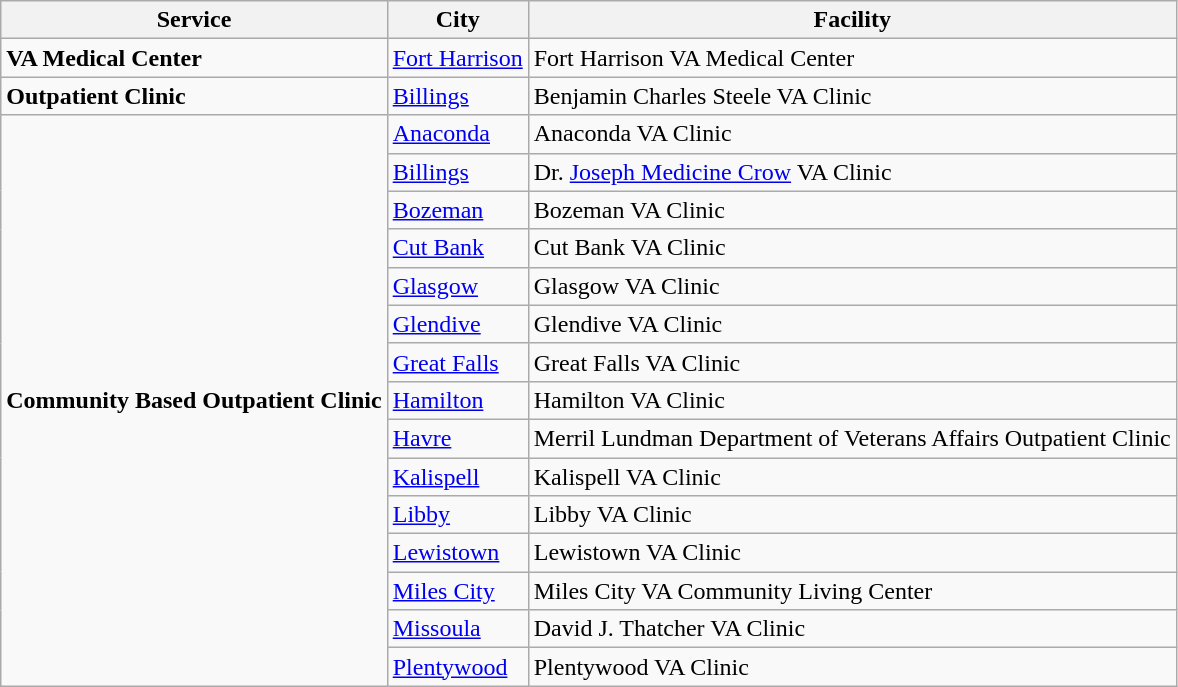<table class="wikitable">
<tr>
<th>Service</th>
<th>City</th>
<th>Facility</th>
</tr>
<tr>
<td><strong>VA Medical Center</strong></td>
<td><a href='#'>Fort Harrison</a></td>
<td>Fort Harrison VA Medical Center</td>
</tr>
<tr>
<td rowspan=1><strong>Outpatient Clinic</strong></td>
<td><a href='#'>Billings</a></td>
<td>Benjamin Charles Steele VA Clinic</td>
</tr>
<tr>
<td rowspan=15><strong>Community Based Outpatient Clinic</strong></td>
<td><a href='#'>Anaconda</a></td>
<td>Anaconda VA Clinic</td>
</tr>
<tr>
<td><a href='#'>Billings</a></td>
<td>Dr. <a href='#'>Joseph Medicine Crow</a> VA Clinic</td>
</tr>
<tr>
<td><a href='#'>Bozeman</a></td>
<td>Bozeman VA Clinic</td>
</tr>
<tr>
<td><a href='#'>Cut Bank</a></td>
<td>Cut Bank VA Clinic</td>
</tr>
<tr>
<td><a href='#'>Glasgow</a></td>
<td>Glasgow VA Clinic</td>
</tr>
<tr>
<td><a href='#'>Glendive</a></td>
<td>Glendive VA Clinic</td>
</tr>
<tr>
<td><a href='#'>Great Falls</a></td>
<td>Great Falls VA Clinic</td>
</tr>
<tr>
<td><a href='#'>Hamilton</a></td>
<td>Hamilton VA Clinic</td>
</tr>
<tr>
<td><a href='#'>Havre</a></td>
<td>Merril Lundman Department of Veterans Affairs Outpatient Clinic</td>
</tr>
<tr>
<td><a href='#'>Kalispell</a></td>
<td>Kalispell VA Clinic</td>
</tr>
<tr>
<td><a href='#'>Libby</a></td>
<td>Libby VA Clinic</td>
</tr>
<tr>
<td><a href='#'>Lewistown</a></td>
<td>Lewistown VA Clinic</td>
</tr>
<tr>
<td><a href='#'>Miles City</a></td>
<td>Miles City VA Community Living Center</td>
</tr>
<tr>
<td><a href='#'>Missoula</a></td>
<td>David J. Thatcher VA Clinic</td>
</tr>
<tr>
<td><a href='#'>Plentywood</a></td>
<td>Plentywood VA Clinic</td>
</tr>
</table>
